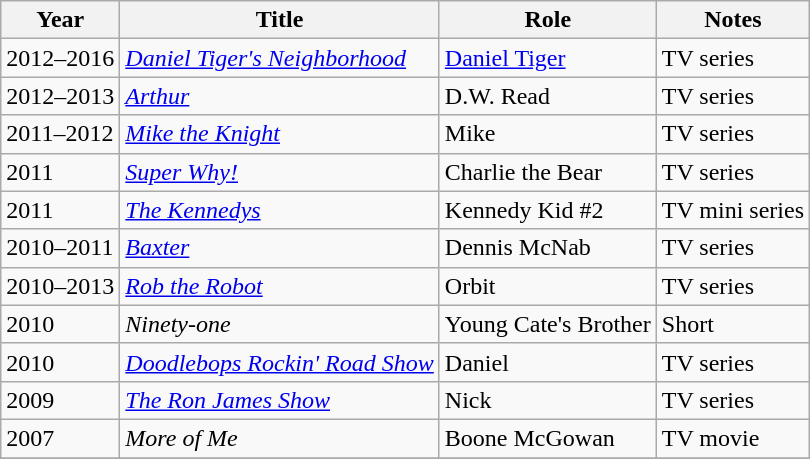<table class="wikitable">
<tr>
<th>Year</th>
<th>Title</th>
<th>Role</th>
<th>Notes</th>
</tr>
<tr>
<td>2012–2016</td>
<td><em><a href='#'>Daniel Tiger's Neighborhood</a></em></td>
<td><a href='#'>Daniel Tiger</a></td>
<td>TV series</td>
</tr>
<tr>
<td>2012–2013</td>
<td><em><a href='#'>Arthur</a></em></td>
<td>D.W. Read</td>
<td>TV series</td>
</tr>
<tr>
<td>2011–2012</td>
<td><em><a href='#'>Mike the Knight</a></em></td>
<td>Mike</td>
<td>TV series</td>
</tr>
<tr>
<td>2011</td>
<td><em><a href='#'>Super Why!</a></em></td>
<td>Charlie the Bear</td>
<td>TV series</td>
</tr>
<tr>
<td>2011</td>
<td><em><a href='#'>The Kennedys</a></em></td>
<td>Kennedy Kid #2</td>
<td>TV mini series</td>
</tr>
<tr>
<td>2010–2011</td>
<td><em><a href='#'>Baxter</a></em></td>
<td>Dennis McNab</td>
<td>TV series</td>
</tr>
<tr>
<td>2010–2013</td>
<td><em><a href='#'>Rob the Robot</a></em></td>
<td>Orbit</td>
<td>TV series</td>
</tr>
<tr>
<td>2010</td>
<td><em>Ninety-one</em></td>
<td>Young Cate's Brother</td>
<td>Short</td>
</tr>
<tr>
<td>2010</td>
<td><em><a href='#'>Doodlebops Rockin' Road Show</a></em></td>
<td>Daniel</td>
<td>TV series</td>
</tr>
<tr>
<td>2009</td>
<td><em><a href='#'>The Ron James Show</a></em></td>
<td>Nick</td>
<td>TV series</td>
</tr>
<tr>
<td>2007</td>
<td><em>More of Me</em></td>
<td>Boone McGowan</td>
<td>TV movie</td>
</tr>
<tr>
</tr>
</table>
